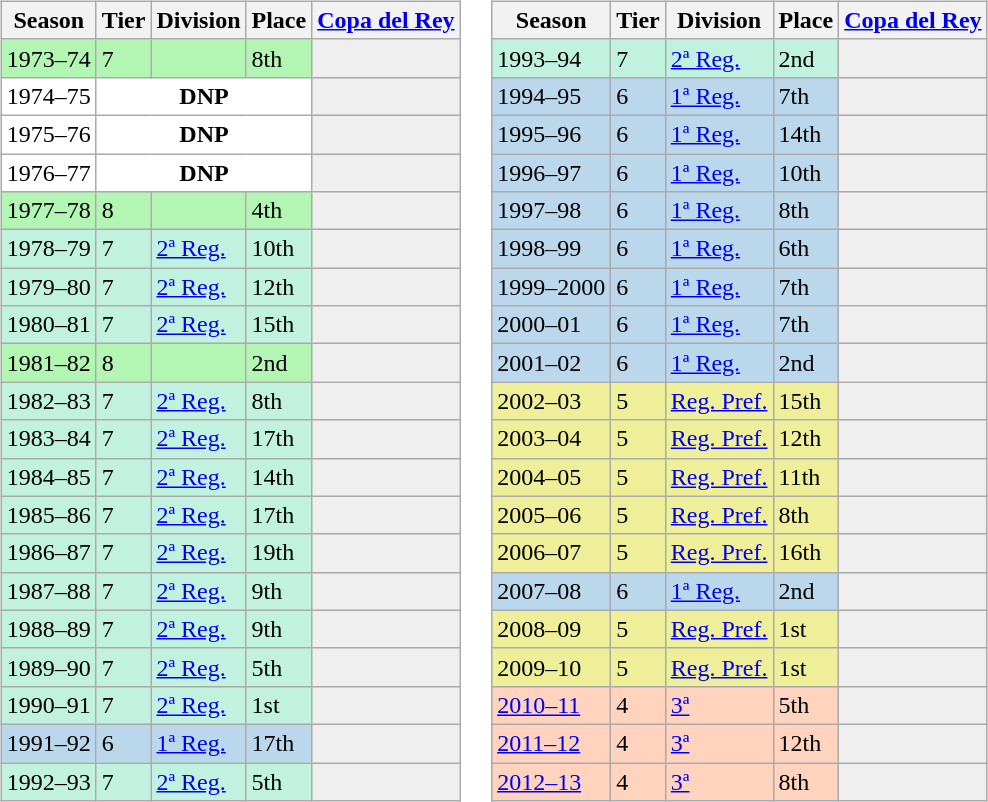<table>
<tr>
<td valign="top" width=0%><br><table class="wikitable">
<tr style="background:#f0f6fa;">
<th>Season</th>
<th>Tier</th>
<th>Division</th>
<th>Place</th>
<th><a href='#'>Copa del Rey</a></th>
</tr>
<tr>
<td style="background:#B3F5B3;">1973–74</td>
<td style="background:#B3F5B3;">7</td>
<td style="background:#B3F5B3;"></td>
<td style="background:#B3F5B3;">8th</td>
<th style="background:#efefef;"></th>
</tr>
<tr>
<td style="background:#FFFFFF;">1974–75</td>
<th style="background:#FFFFFF;" colspan="3">DNP</th>
<th style="background:#efefef;"></th>
</tr>
<tr>
<td style="background:#FFFFFF;">1975–76</td>
<th style="background:#FFFFFF;" colspan="3">DNP</th>
<th style="background:#efefef;"></th>
</tr>
<tr>
<td style="background:#FFFFFF;">1976–77</td>
<th style="background:#FFFFFF;" colspan="3">DNP</th>
<th style="background:#efefef;"></th>
</tr>
<tr>
<td style="background:#B3F5B3;">1977–78</td>
<td style="background:#B3F5B3;">8</td>
<td style="background:#B3F5B3;"></td>
<td style="background:#B3F5B3;">4th</td>
<th style="background:#efefef;"></th>
</tr>
<tr>
<td style="background:#C0F2DF;">1978–79</td>
<td style="background:#C0F2DF;">7</td>
<td style="background:#C0F2DF;"><a href='#'>2ª Reg.</a></td>
<td style="background:#C0F2DF;">10th</td>
<th style="background:#efefef;"></th>
</tr>
<tr>
<td style="background:#C0F2DF;">1979–80</td>
<td style="background:#C0F2DF;">7</td>
<td style="background:#C0F2DF;"><a href='#'>2ª Reg.</a></td>
<td style="background:#C0F2DF;">12th</td>
<th style="background:#efefef;"></th>
</tr>
<tr>
<td style="background:#C0F2DF;">1980–81</td>
<td style="background:#C0F2DF;">7</td>
<td style="background:#C0F2DF;"><a href='#'>2ª Reg.</a></td>
<td style="background:#C0F2DF;">15th</td>
<th style="background:#efefef;"></th>
</tr>
<tr>
<td style="background:#B3F5B3;">1981–82</td>
<td style="background:#B3F5B3;">8</td>
<td style="background:#B3F5B3;"></td>
<td style="background:#B3F5B3;">2nd</td>
<th style="background:#efefef;"></th>
</tr>
<tr>
<td style="background:#C0F2DF;">1982–83</td>
<td style="background:#C0F2DF;">7</td>
<td style="background:#C0F2DF;"><a href='#'>2ª Reg.</a></td>
<td style="background:#C0F2DF;">8th</td>
<th style="background:#efefef;"></th>
</tr>
<tr>
<td style="background:#C0F2DF;">1983–84</td>
<td style="background:#C0F2DF;">7</td>
<td style="background:#C0F2DF;"><a href='#'>2ª Reg.</a></td>
<td style="background:#C0F2DF;">17th</td>
<th style="background:#efefef;"></th>
</tr>
<tr>
<td style="background:#C0F2DF;">1984–85</td>
<td style="background:#C0F2DF;">7</td>
<td style="background:#C0F2DF;"><a href='#'>2ª Reg.</a></td>
<td style="background:#C0F2DF;">14th</td>
<th style="background:#efefef;"></th>
</tr>
<tr>
<td style="background:#C0F2DF;">1985–86</td>
<td style="background:#C0F2DF;">7</td>
<td style="background:#C0F2DF;"><a href='#'>2ª Reg.</a></td>
<td style="background:#C0F2DF;">17th</td>
<th style="background:#efefef;"></th>
</tr>
<tr>
<td style="background:#C0F2DF;">1986–87</td>
<td style="background:#C0F2DF;">7</td>
<td style="background:#C0F2DF;"><a href='#'>2ª Reg.</a></td>
<td style="background:#C0F2DF;">19th</td>
<th style="background:#efefef;"></th>
</tr>
<tr>
<td style="background:#C0F2DF;">1987–88</td>
<td style="background:#C0F2DF;">7</td>
<td style="background:#C0F2DF;"><a href='#'>2ª Reg.</a></td>
<td style="background:#C0F2DF;">9th</td>
<th style="background:#efefef;"></th>
</tr>
<tr>
<td style="background:#C0F2DF;">1988–89</td>
<td style="background:#C0F2DF;">7</td>
<td style="background:#C0F2DF;"><a href='#'>2ª Reg.</a></td>
<td style="background:#C0F2DF;">9th</td>
<th style="background:#efefef;"></th>
</tr>
<tr>
<td style="background:#C0F2DF;">1989–90</td>
<td style="background:#C0F2DF;">7</td>
<td style="background:#C0F2DF;"><a href='#'>2ª Reg.</a></td>
<td style="background:#C0F2DF;">5th</td>
<th style="background:#efefef;"></th>
</tr>
<tr>
<td style="background:#C0F2DF;">1990–91</td>
<td style="background:#C0F2DF;">7</td>
<td style="background:#C0F2DF;"><a href='#'>2ª Reg.</a></td>
<td style="background:#C0F2DF;">1st</td>
<th style="background:#efefef;"></th>
</tr>
<tr>
<td style="background:#BBD7EC;">1991–92</td>
<td style="background:#BBD7EC;">6</td>
<td style="background:#BBD7EC;"><a href='#'>1ª Reg.</a></td>
<td style="background:#BBD7EC;">17th</td>
<th style="background:#efefef;"></th>
</tr>
<tr>
<td style="background:#C0F2DF;">1992–93</td>
<td style="background:#C0F2DF;">7</td>
<td style="background:#C0F2DF;"><a href='#'>2ª Reg.</a></td>
<td style="background:#C0F2DF;">5th</td>
<th style="background:#efefef;"></th>
</tr>
</table>
</td>
<td valign="top" width=0%><br><table class="wikitable">
<tr style="background:#f0f6fa;">
<th>Season</th>
<th>Tier</th>
<th>Division</th>
<th>Place</th>
<th><a href='#'>Copa del Rey</a></th>
</tr>
<tr>
<td style="background:#C0F2DF;">1993–94</td>
<td style="background:#C0F2DF;">7</td>
<td style="background:#C0F2DF;"><a href='#'>2ª Reg.</a></td>
<td style="background:#C0F2DF;">2nd</td>
<th style="background:#efefef;"></th>
</tr>
<tr>
<td style="background:#BBD7EC;">1994–95</td>
<td style="background:#BBD7EC;">6</td>
<td style="background:#BBD7EC;"><a href='#'>1ª Reg.</a></td>
<td style="background:#BBD7EC;">7th</td>
<th style="background:#efefef;"></th>
</tr>
<tr>
<td style="background:#BBD7EC;">1995–96</td>
<td style="background:#BBD7EC;">6</td>
<td style="background:#BBD7EC;"><a href='#'>1ª Reg.</a></td>
<td style="background:#BBD7EC;">14th</td>
<th style="background:#efefef;"></th>
</tr>
<tr>
<td style="background:#BBD7EC;">1996–97</td>
<td style="background:#BBD7EC;">6</td>
<td style="background:#BBD7EC;"><a href='#'>1ª Reg.</a></td>
<td style="background:#BBD7EC;">10th</td>
<th style="background:#efefef;"></th>
</tr>
<tr>
<td style="background:#BBD7EC;">1997–98</td>
<td style="background:#BBD7EC;">6</td>
<td style="background:#BBD7EC;"><a href='#'>1ª Reg.</a></td>
<td style="background:#BBD7EC;">8th</td>
<th style="background:#efefef;"></th>
</tr>
<tr>
<td style="background:#BBD7EC;">1998–99</td>
<td style="background:#BBD7EC;">6</td>
<td style="background:#BBD7EC;"><a href='#'>1ª Reg.</a></td>
<td style="background:#BBD7EC;">6th</td>
<th style="background:#efefef;"></th>
</tr>
<tr>
<td style="background:#BBD7EC;">1999–2000</td>
<td style="background:#BBD7EC;">6</td>
<td style="background:#BBD7EC;"><a href='#'>1ª Reg.</a></td>
<td style="background:#BBD7EC;">7th</td>
<th style="background:#efefef;"></th>
</tr>
<tr>
<td style="background:#BBD7EC;">2000–01</td>
<td style="background:#BBD7EC;">6</td>
<td style="background:#BBD7EC;"><a href='#'>1ª Reg.</a></td>
<td style="background:#BBD7EC;">7th</td>
<th style="background:#efefef;"></th>
</tr>
<tr>
<td style="background:#BBD7EC;">2001–02</td>
<td style="background:#BBD7EC;">6</td>
<td style="background:#BBD7EC;"><a href='#'>1ª Reg.</a></td>
<td style="background:#BBD7EC;">2nd</td>
<th style="background:#efefef;"></th>
</tr>
<tr>
<td style="background:#EFEF99;">2002–03</td>
<td style="background:#EFEF99;">5</td>
<td style="background:#EFEF99;"><a href='#'>Reg. Pref.</a></td>
<td style="background:#EFEF99;">15th</td>
<th style="background:#efefef;"></th>
</tr>
<tr>
<td style="background:#EFEF99;">2003–04</td>
<td style="background:#EFEF99;">5</td>
<td style="background:#EFEF99;"><a href='#'>Reg. Pref.</a></td>
<td style="background:#EFEF99;">12th</td>
<th style="background:#efefef;"></th>
</tr>
<tr>
<td style="background:#EFEF99;">2004–05</td>
<td style="background:#EFEF99;">5</td>
<td style="background:#EFEF99;"><a href='#'>Reg. Pref.</a></td>
<td style="background:#EFEF99;">11th</td>
<th style="background:#efefef;"></th>
</tr>
<tr>
<td style="background:#EFEF99;">2005–06</td>
<td style="background:#EFEF99;">5</td>
<td style="background:#EFEF99;"><a href='#'>Reg. Pref.</a></td>
<td style="background:#EFEF99;">8th</td>
<th style="background:#efefef;"></th>
</tr>
<tr>
<td style="background:#EFEF99;">2006–07</td>
<td style="background:#EFEF99;">5</td>
<td style="background:#EFEF99;"><a href='#'>Reg. Pref.</a></td>
<td style="background:#EFEF99;">16th</td>
<th style="background:#efefef;"></th>
</tr>
<tr>
<td style="background:#BBD7EC;">2007–08</td>
<td style="background:#BBD7EC;">6</td>
<td style="background:#BBD7EC;"><a href='#'>1ª Reg.</a></td>
<td style="background:#BBD7EC;">2nd</td>
<th style="background:#efefef;"></th>
</tr>
<tr>
<td style="background:#EFEF99;">2008–09</td>
<td style="background:#EFEF99;">5</td>
<td style="background:#EFEF99;"><a href='#'>Reg. Pref.</a></td>
<td style="background:#EFEF99;">1st</td>
<th style="background:#efefef;"></th>
</tr>
<tr>
<td style="background:#EFEF99;">2009–10</td>
<td style="background:#EFEF99;">5</td>
<td style="background:#EFEF99;"><a href='#'>Reg. Pref.</a></td>
<td style="background:#EFEF99;">1st</td>
<th style="background:#efefef;"></th>
</tr>
<tr>
<td style="background:#FFD3BD;"><a href='#'>2010–11</a></td>
<td style="background:#FFD3BD;">4</td>
<td style="background:#FFD3BD;"><a href='#'>3ª</a></td>
<td style="background:#FFD3BD;">5th</td>
<td style="background:#efefef;"></td>
</tr>
<tr>
<td style="background:#FFD3BD;"><a href='#'>2011–12</a></td>
<td style="background:#FFD3BD;">4</td>
<td style="background:#FFD3BD;"><a href='#'>3ª</a></td>
<td style="background:#FFD3BD;">12th</td>
<td style="background:#efefef;"></td>
</tr>
<tr>
<td style="background:#FFD3BD;"><a href='#'>2012–13</a></td>
<td style="background:#FFD3BD;">4</td>
<td style="background:#FFD3BD;"><a href='#'>3ª</a></td>
<td style="background:#FFD3BD;">8th</td>
<td style="background:#efefef;"></td>
</tr>
</table>
</td>
</tr>
</table>
